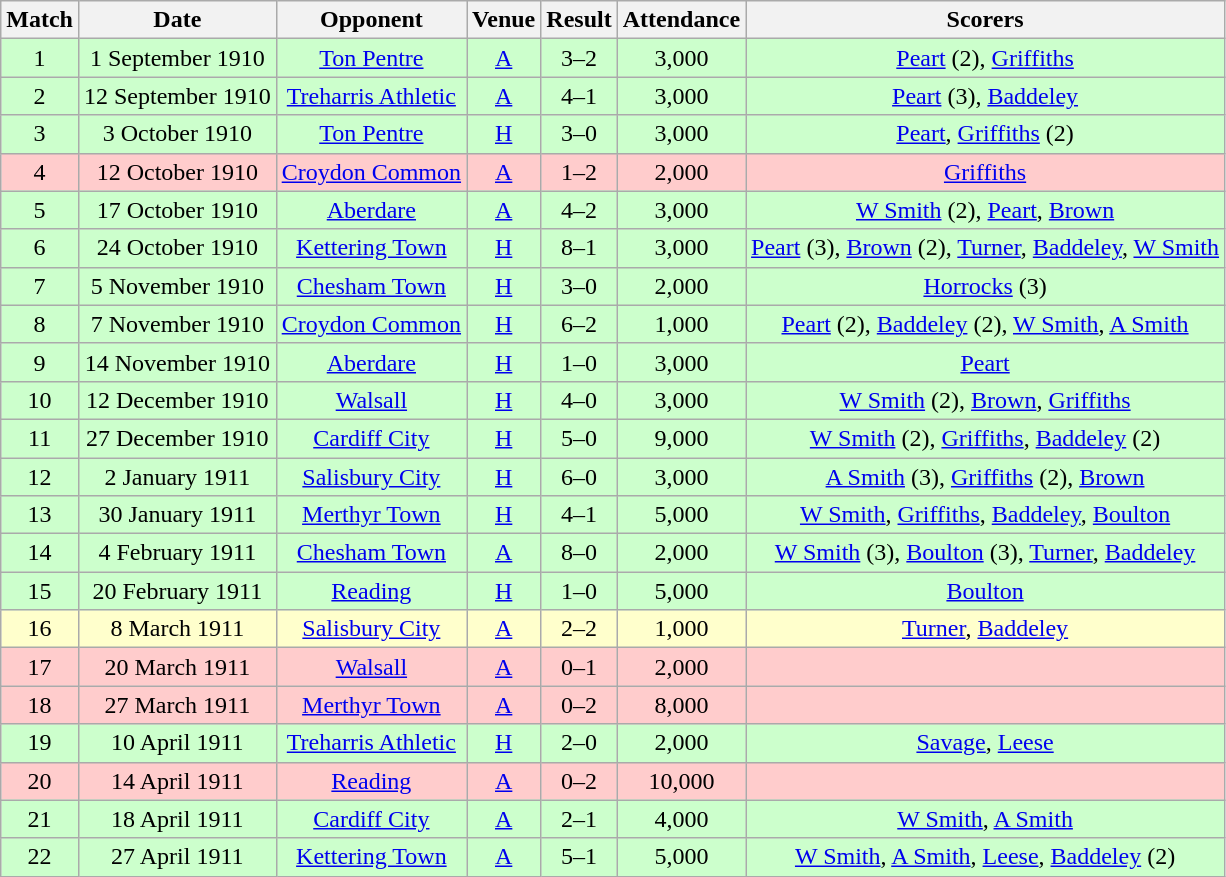<table class="wikitable" style="font-size:100%; text-align:center">
<tr>
<th>Match</th>
<th>Date</th>
<th>Opponent</th>
<th>Venue</th>
<th>Result</th>
<th>Attendance</th>
<th>Scorers</th>
</tr>
<tr style="background-color: #CCFFCC;">
<td>1</td>
<td>1 September 1910</td>
<td><a href='#'>Ton Pentre</a></td>
<td><a href='#'>A</a></td>
<td>3–2</td>
<td>3,000</td>
<td><a href='#'>Peart</a> (2), <a href='#'>Griffiths</a></td>
</tr>
<tr style="background-color: #CCFFCC;">
<td>2</td>
<td>12 September 1910</td>
<td><a href='#'>Treharris Athletic</a></td>
<td><a href='#'>A</a></td>
<td>4–1</td>
<td>3,000</td>
<td><a href='#'>Peart</a> (3), <a href='#'>Baddeley</a></td>
</tr>
<tr style="background-color: #CCFFCC;">
<td>3</td>
<td>3 October 1910</td>
<td><a href='#'>Ton Pentre</a></td>
<td><a href='#'>H</a></td>
<td>3–0</td>
<td>3,000</td>
<td><a href='#'>Peart</a>, <a href='#'>Griffiths</a> (2)</td>
</tr>
<tr style="background-color: #FFCCCC;">
<td>4</td>
<td>12 October 1910</td>
<td><a href='#'>Croydon Common</a></td>
<td><a href='#'>A</a></td>
<td>1–2</td>
<td>2,000</td>
<td><a href='#'>Griffiths</a></td>
</tr>
<tr style="background-color: #CCFFCC;">
<td>5</td>
<td>17 October 1910</td>
<td><a href='#'>Aberdare</a></td>
<td><a href='#'>A</a></td>
<td>4–2</td>
<td>3,000</td>
<td><a href='#'>W Smith</a> (2), <a href='#'>Peart</a>, <a href='#'>Brown</a></td>
</tr>
<tr style="background-color: #CCFFCC;">
<td>6</td>
<td>24 October 1910</td>
<td><a href='#'>Kettering Town</a></td>
<td><a href='#'>H</a></td>
<td>8–1</td>
<td>3,000</td>
<td><a href='#'>Peart</a> (3), <a href='#'>Brown</a> (2), <a href='#'>Turner</a>, <a href='#'>Baddeley</a>, <a href='#'>W Smith</a></td>
</tr>
<tr style="background-color: #CCFFCC;">
<td>7</td>
<td>5 November 1910</td>
<td><a href='#'>Chesham Town</a></td>
<td><a href='#'>H</a></td>
<td>3–0</td>
<td>2,000</td>
<td><a href='#'>Horrocks</a> (3)</td>
</tr>
<tr style="background-color: #CCFFCC;">
<td>8</td>
<td>7 November 1910</td>
<td><a href='#'>Croydon Common</a></td>
<td><a href='#'>H</a></td>
<td>6–2</td>
<td>1,000</td>
<td><a href='#'>Peart</a> (2), <a href='#'>Baddeley</a> (2), <a href='#'>W Smith</a>, <a href='#'>A Smith</a></td>
</tr>
<tr style="background-color: #CCFFCC;">
<td>9</td>
<td>14 November 1910</td>
<td><a href='#'>Aberdare</a></td>
<td><a href='#'>H</a></td>
<td>1–0</td>
<td>3,000</td>
<td><a href='#'>Peart</a></td>
</tr>
<tr style="background-color: #CCFFCC;">
<td>10</td>
<td>12 December 1910</td>
<td><a href='#'>Walsall</a></td>
<td><a href='#'>H</a></td>
<td>4–0</td>
<td>3,000</td>
<td><a href='#'>W Smith</a> (2), <a href='#'>Brown</a>, <a href='#'>Griffiths</a></td>
</tr>
<tr style="background-color: #CCFFCC;">
<td>11</td>
<td>27 December 1910</td>
<td><a href='#'>Cardiff City</a></td>
<td><a href='#'>H</a></td>
<td>5–0</td>
<td>9,000</td>
<td><a href='#'>W Smith</a> (2), <a href='#'>Griffiths</a>, <a href='#'>Baddeley</a> (2)</td>
</tr>
<tr style="background-color: #CCFFCC;">
<td>12</td>
<td>2 January 1911</td>
<td><a href='#'>Salisbury City</a></td>
<td><a href='#'>H</a></td>
<td>6–0</td>
<td>3,000</td>
<td><a href='#'>A Smith</a> (3), <a href='#'>Griffiths</a> (2), <a href='#'>Brown</a></td>
</tr>
<tr style="background-color: #CCFFCC;">
<td>13</td>
<td>30 January 1911</td>
<td><a href='#'>Merthyr Town</a></td>
<td><a href='#'>H</a></td>
<td>4–1</td>
<td>5,000</td>
<td><a href='#'>W Smith</a>, <a href='#'>Griffiths</a>, <a href='#'>Baddeley</a>, <a href='#'>Boulton</a></td>
</tr>
<tr style="background-color: #CCFFCC;">
<td>14</td>
<td>4 February 1911</td>
<td><a href='#'>Chesham Town</a></td>
<td><a href='#'>A</a></td>
<td>8–0</td>
<td>2,000</td>
<td><a href='#'>W Smith</a> (3), <a href='#'>Boulton</a> (3), <a href='#'>Turner</a>, <a href='#'>Baddeley</a></td>
</tr>
<tr style="background-color: #CCFFCC;">
<td>15</td>
<td>20 February 1911</td>
<td><a href='#'>Reading</a></td>
<td><a href='#'>H</a></td>
<td>1–0</td>
<td>5,000</td>
<td><a href='#'>Boulton</a></td>
</tr>
<tr style="background-color: #FFFFCC;">
<td>16</td>
<td>8 March 1911</td>
<td><a href='#'>Salisbury City</a></td>
<td><a href='#'>A</a></td>
<td>2–2</td>
<td>1,000</td>
<td><a href='#'>Turner</a>, <a href='#'>Baddeley</a></td>
</tr>
<tr style="background-color: #FFCCCC;">
<td>17</td>
<td>20 March 1911</td>
<td><a href='#'>Walsall</a></td>
<td><a href='#'>A</a></td>
<td>0–1</td>
<td>2,000</td>
<td></td>
</tr>
<tr style="background-color: #FFCCCC;">
<td>18</td>
<td>27 March 1911</td>
<td><a href='#'>Merthyr Town</a></td>
<td><a href='#'>A</a></td>
<td>0–2</td>
<td>8,000</td>
<td></td>
</tr>
<tr style="background-color: #CCFFCC;">
<td>19</td>
<td>10 April 1911</td>
<td><a href='#'>Treharris Athletic</a></td>
<td><a href='#'>H</a></td>
<td>2–0</td>
<td>2,000</td>
<td><a href='#'>Savage</a>, <a href='#'>Leese</a></td>
</tr>
<tr style="background-color: #FFCCCC;">
<td>20</td>
<td>14 April 1911</td>
<td><a href='#'>Reading</a></td>
<td><a href='#'>A</a></td>
<td>0–2</td>
<td>10,000</td>
<td></td>
</tr>
<tr style="background-color: #CCFFCC;">
<td>21</td>
<td>18 April 1911</td>
<td><a href='#'>Cardiff City</a></td>
<td><a href='#'>A</a></td>
<td>2–1</td>
<td>4,000</td>
<td><a href='#'>W Smith</a>, <a href='#'>A Smith</a></td>
</tr>
<tr style="background-color: #CCFFCC;">
<td>22</td>
<td>27 April 1911</td>
<td><a href='#'>Kettering Town</a></td>
<td><a href='#'>A</a></td>
<td>5–1</td>
<td>5,000</td>
<td><a href='#'>W Smith</a>, <a href='#'>A Smith</a>, <a href='#'>Leese</a>, <a href='#'>Baddeley</a> (2)</td>
</tr>
</table>
